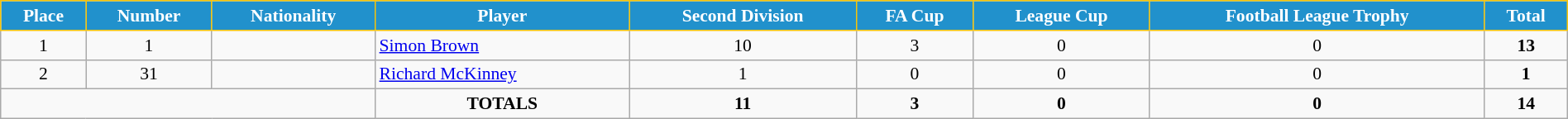<table class="wikitable" style="text-align:center; font-size:90%; width:100%;">
<tr>
<th style="background:#2191CC; color:white; border:1px solid #F7C408; text-align:center;">Place</th>
<th style="background:#2191CC; color:white; border:1px solid #F7C408; text-align:center;">Number</th>
<th style="background:#2191CC; color:white; border:1px solid #F7C408; text-align:center;">Nationality</th>
<th style="background:#2191CC; color:white; border:1px solid #F7C408; text-align:center;">Player</th>
<th style="background:#2191CC; color:white; border:1px solid #F7C408; text-align:center;">Second Division</th>
<th style="background:#2191CC; color:white; border:1px solid #F7C408; text-align:center;">FA Cup</th>
<th style="background:#2191CC; color:white; border:1px solid #F7C408; text-align:center;">League Cup</th>
<th style="background:#2191CC; color:white; border:1px solid #F7C408; text-align:center;">Football League Trophy</th>
<th style="background:#2191CC; color:white; border:1px solid #F7C408; text-align:center;">Total</th>
</tr>
<tr>
<td>1</td>
<td>1</td>
<td></td>
<td align="left"><a href='#'>Simon Brown</a></td>
<td>10</td>
<td>3</td>
<td>0</td>
<td>0</td>
<td><strong>13</strong></td>
</tr>
<tr>
<td>2</td>
<td>31</td>
<td></td>
<td align="left"><a href='#'>Richard McKinney</a></td>
<td>1</td>
<td>0</td>
<td>0</td>
<td>0</td>
<td><strong>1</strong></td>
</tr>
<tr>
<td colspan="3"></td>
<td><strong>TOTALS</strong></td>
<td><strong>11</strong></td>
<td><strong>3</strong></td>
<td><strong>0</strong></td>
<td><strong>0</strong></td>
<td><strong>14</strong></td>
</tr>
</table>
